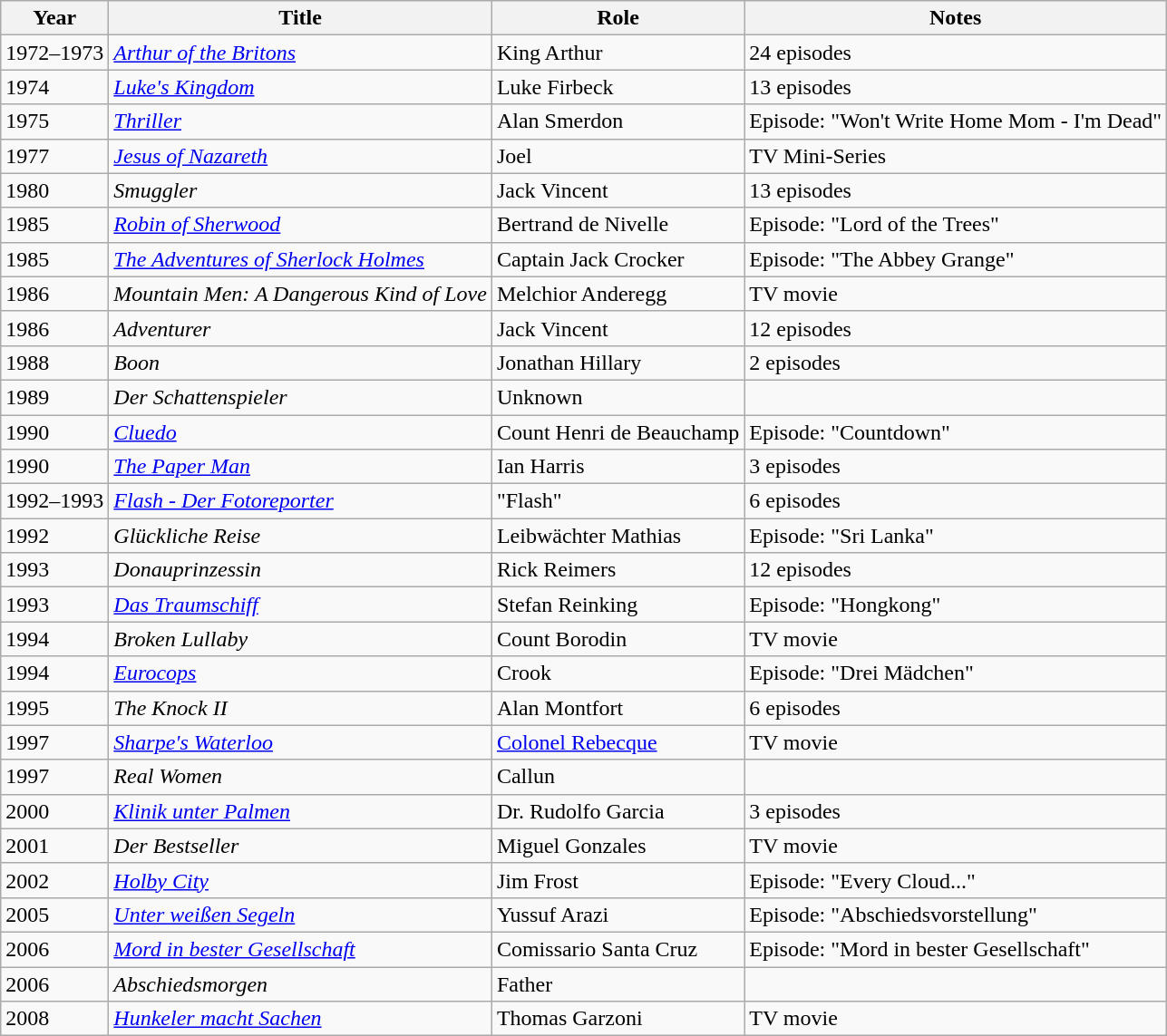<table class="wikitable">
<tr>
<th>Year</th>
<th>Title</th>
<th>Role</th>
<th>Notes</th>
</tr>
<tr>
<td>1972–1973</td>
<td><em><a href='#'>Arthur of the Britons</a></em></td>
<td>King Arthur</td>
<td>24 episodes</td>
</tr>
<tr>
<td>1974</td>
<td><em><a href='#'>Luke's Kingdom</a></em></td>
<td>Luke Firbeck</td>
<td>13 episodes</td>
</tr>
<tr>
<td>1975</td>
<td><em><a href='#'>Thriller</a></em></td>
<td>Alan Smerdon</td>
<td>Episode: "Won't Write Home Mom - I'm Dead"</td>
</tr>
<tr>
<td>1977</td>
<td><em><a href='#'>Jesus of Nazareth</a></em></td>
<td>Joel</td>
<td>TV Mini-Series</td>
</tr>
<tr>
<td>1980</td>
<td><em>Smuggler</em></td>
<td>Jack Vincent</td>
<td>13 episodes</td>
</tr>
<tr>
<td>1985</td>
<td><em><a href='#'>Robin of Sherwood</a></em></td>
<td>Bertrand de Nivelle</td>
<td>Episode: "Lord of the Trees"</td>
</tr>
<tr>
<td>1985</td>
<td><em><a href='#'>The Adventures of Sherlock Holmes</a></em></td>
<td>Captain Jack Crocker</td>
<td>Episode: "The Abbey Grange"</td>
</tr>
<tr>
<td>1986</td>
<td><em>Mountain Men: A Dangerous Kind of Love</em></td>
<td>Melchior Anderegg</td>
<td>TV movie</td>
</tr>
<tr>
<td>1986</td>
<td><em>Adventurer</em></td>
<td>Jack Vincent</td>
<td>12 episodes</td>
</tr>
<tr>
<td>1988</td>
<td><em>Boon</em></td>
<td>Jonathan Hillary</td>
<td>2 episodes</td>
</tr>
<tr>
<td>1989</td>
<td><em>Der Schattenspieler</em></td>
<td>Unknown</td>
<td></td>
</tr>
<tr>
<td>1990</td>
<td><em><a href='#'>Cluedo</a></em></td>
<td>Count Henri de Beauchamp</td>
<td>Episode: "Countdown"</td>
</tr>
<tr>
<td>1990</td>
<td><em><a href='#'>The Paper Man</a></em></td>
<td>Ian Harris</td>
<td>3 episodes</td>
</tr>
<tr>
<td>1992–1993</td>
<td><em><a href='#'>Flash - Der Fotoreporter</a></em></td>
<td>"Flash"</td>
<td>6 episodes</td>
</tr>
<tr>
<td>1992</td>
<td><em>Glückliche Reise</em></td>
<td>Leibwächter Mathias</td>
<td>Episode: "Sri Lanka"</td>
</tr>
<tr>
<td>1993</td>
<td><em>Donauprinzessin</em></td>
<td>Rick Reimers</td>
<td>12 episodes</td>
</tr>
<tr>
<td>1993</td>
<td><em><a href='#'>Das Traumschiff</a></em></td>
<td>Stefan Reinking</td>
<td>Episode: "Hongkong"</td>
</tr>
<tr>
<td>1994</td>
<td><em>Broken Lullaby</em></td>
<td>Count Borodin</td>
<td>TV movie</td>
</tr>
<tr>
<td>1994</td>
<td><em><a href='#'>Eurocops</a></em></td>
<td>Crook</td>
<td>Episode: "Drei Mädchen"</td>
</tr>
<tr>
<td>1995</td>
<td><em>The Knock II</em></td>
<td>Alan Montfort</td>
<td>6 episodes</td>
</tr>
<tr>
<td>1997</td>
<td><em><a href='#'>Sharpe's Waterloo</a></em></td>
<td><a href='#'>Colonel Rebecque</a></td>
<td>TV movie</td>
</tr>
<tr>
<td>1997</td>
<td><em>Real Women</em></td>
<td>Callun</td>
<td></td>
</tr>
<tr>
<td>2000</td>
<td><em><a href='#'>Klinik unter Palmen</a></em></td>
<td>Dr. Rudolfo Garcia</td>
<td>3 episodes</td>
</tr>
<tr>
<td>2001</td>
<td><em>Der Bestseller</em></td>
<td>Miguel Gonzales</td>
<td>TV movie</td>
</tr>
<tr>
<td>2002</td>
<td><em><a href='#'>Holby City</a></em></td>
<td>Jim Frost</td>
<td>Episode: "Every Cloud..."</td>
</tr>
<tr>
<td>2005</td>
<td><em><a href='#'>Unter weißen Segeln</a></em></td>
<td>Yussuf Arazi</td>
<td>Episode: "Abschiedsvorstellung"</td>
</tr>
<tr>
<td>2006</td>
<td><em><a href='#'>Mord in bester Gesellschaft</a></em></td>
<td>Comissario Santa Cruz</td>
<td>Episode: "Mord in bester Gesellschaft"</td>
</tr>
<tr>
<td>2006</td>
<td><em>Abschiedsmorgen</em></td>
<td>Father</td>
<td></td>
</tr>
<tr>
<td>2008</td>
<td><em><a href='#'>Hunkeler macht Sachen</a></em></td>
<td>Thomas Garzoni</td>
<td>TV movie</td>
</tr>
</table>
